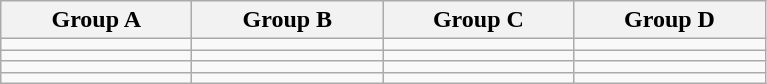<table class="wikitable">
<tr>
<th width=120>Group A</th>
<th width=120>Group B</th>
<th width=120>Group C</th>
<th width=120>Group D</th>
</tr>
<tr>
<td></td>
<td></td>
<td></td>
<td></td>
</tr>
<tr>
<td></td>
<td></td>
<td></td>
<td></td>
</tr>
<tr>
<td></td>
<td></td>
<td></td>
<td></td>
</tr>
<tr>
<td></td>
<td></td>
<td></td>
<td></td>
</tr>
</table>
